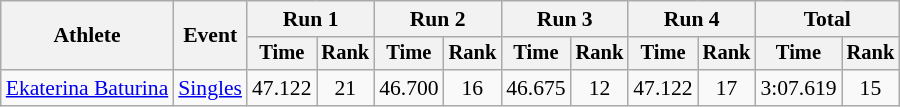<table class="wikitable" style="font-size:90%">
<tr>
<th rowspan="2">Athlete</th>
<th rowspan="2">Event</th>
<th colspan=2>Run 1</th>
<th colspan=2>Run 2</th>
<th colspan=2>Run 3</th>
<th colspan=2>Run 4</th>
<th colspan=2>Total</th>
</tr>
<tr style="font-size:95%">
<th>Time</th>
<th>Rank</th>
<th>Time</th>
<th>Rank</th>
<th>Time</th>
<th>Rank</th>
<th>Time</th>
<th>Rank</th>
<th>Time</th>
<th>Rank</th>
</tr>
<tr align=center>
<td align=left><a href='#'>Ekaterina Baturina</a></td>
<td align="left"><a href='#'>Singles</a></td>
<td>47.122</td>
<td>21</td>
<td>46.700</td>
<td>16</td>
<td>46.675</td>
<td>12</td>
<td>47.122</td>
<td>17</td>
<td>3:07.619</td>
<td>15</td>
</tr>
</table>
